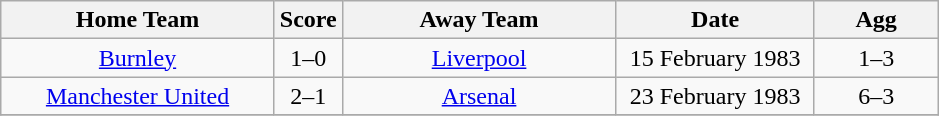<table class="wikitable" style="text-align:center;">
<tr>
<th width=175>Home Team</th>
<th width=20>Score</th>
<th width=175>Away Team</th>
<th width=125>Date</th>
<th width= 75>Agg</th>
</tr>
<tr>
<td><a href='#'>Burnley</a></td>
<td>1–0</td>
<td><a href='#'>Liverpool</a></td>
<td>15 February 1983</td>
<td>1–3</td>
</tr>
<tr>
<td><a href='#'>Manchester United</a></td>
<td>2–1</td>
<td><a href='#'>Arsenal</a></td>
<td>23 February 1983</td>
<td>6–3</td>
</tr>
<tr>
</tr>
</table>
